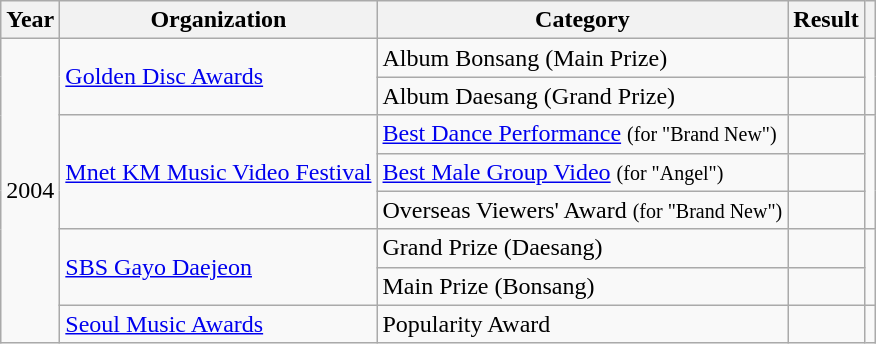<table class="wikitable plainrowheaders">
<tr>
<th>Year</th>
<th>Organization</th>
<th>Category</th>
<th>Result</th>
<th scope="col" class="unsortable"></th>
</tr>
<tr>
<td rowspan="8">2004</td>
<td rowspan="2"><a href='#'>Golden Disc Awards</a></td>
<td>Album Bonsang (Main Prize)</td>
<td></td>
<td style="text-align:center;" rowspan="2"></td>
</tr>
<tr>
<td>Album Daesang (Grand Prize)</td>
<td></td>
</tr>
<tr>
<td rowspan="3"><a href='#'>Mnet KM Music Video Festival</a></td>
<td><a href='#'>Best Dance Performance</a> <small>(for "Brand New")</small></td>
<td></td>
<td style="text-align:center;" rowspan="3"></td>
</tr>
<tr>
<td><a href='#'>Best Male Group Video</a> <small>(for "Angel")</small></td>
<td></td>
</tr>
<tr>
<td>Overseas Viewers' Award <small>(for "Brand New")</small></td>
<td></td>
</tr>
<tr>
<td rowspan="2"><a href='#'>SBS Gayo Daejeon</a></td>
<td>Grand Prize (Daesang)</td>
<td></td>
<td style="text-align:center;" rowspan="2"></td>
</tr>
<tr>
<td>Main Prize (Bonsang)</td>
<td></td>
</tr>
<tr>
<td><a href='#'>Seoul Music Awards</a></td>
<td>Popularity Award</td>
<td></td>
<td style="text-align:center;"></td>
</tr>
</table>
